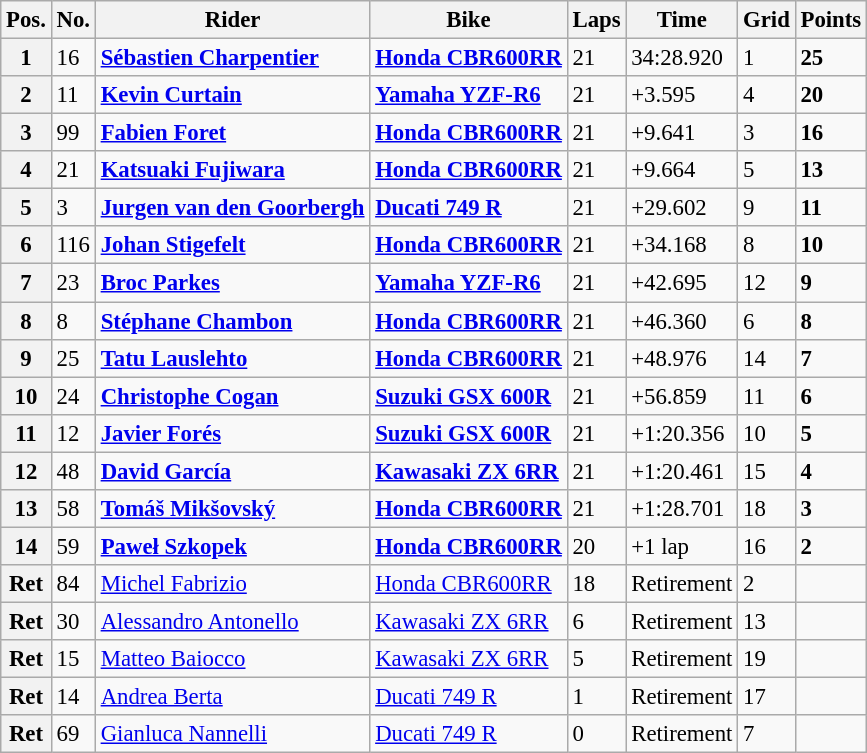<table class="wikitable" style="font-size: 95%;">
<tr>
<th>Pos.</th>
<th>No.</th>
<th>Rider</th>
<th>Bike</th>
<th>Laps</th>
<th>Time</th>
<th>Grid</th>
<th>Points</th>
</tr>
<tr>
<th>1</th>
<td>16</td>
<td> <strong><a href='#'>Sébastien Charpentier</a></strong></td>
<td><strong><a href='#'>Honda CBR600RR</a></strong></td>
<td>21</td>
<td>34:28.920</td>
<td>1</td>
<td><strong>25</strong></td>
</tr>
<tr>
<th>2</th>
<td>11</td>
<td> <strong><a href='#'>Kevin Curtain</a></strong></td>
<td><strong><a href='#'>Yamaha YZF-R6</a></strong></td>
<td>21</td>
<td>+3.595</td>
<td>4</td>
<td><strong>20</strong></td>
</tr>
<tr>
<th>3</th>
<td>99</td>
<td> <strong><a href='#'>Fabien Foret</a></strong></td>
<td><strong><a href='#'>Honda CBR600RR</a></strong></td>
<td>21</td>
<td>+9.641</td>
<td>3</td>
<td><strong>16</strong></td>
</tr>
<tr>
<th>4</th>
<td>21</td>
<td> <strong><a href='#'>Katsuaki Fujiwara</a></strong></td>
<td><strong><a href='#'>Honda CBR600RR</a></strong></td>
<td>21</td>
<td>+9.664</td>
<td>5</td>
<td><strong>13</strong></td>
</tr>
<tr>
<th>5</th>
<td>3</td>
<td> <strong><a href='#'>Jurgen van den Goorbergh</a></strong></td>
<td><strong><a href='#'>Ducati 749 R</a></strong></td>
<td>21</td>
<td>+29.602</td>
<td>9</td>
<td><strong>11</strong></td>
</tr>
<tr>
<th>6</th>
<td>116</td>
<td> <strong><a href='#'>Johan Stigefelt</a></strong></td>
<td><strong><a href='#'>Honda CBR600RR</a></strong></td>
<td>21</td>
<td>+34.168</td>
<td>8</td>
<td><strong>10</strong></td>
</tr>
<tr>
<th>7</th>
<td>23</td>
<td> <strong><a href='#'>Broc Parkes</a></strong></td>
<td><strong><a href='#'>Yamaha YZF-R6</a></strong></td>
<td>21</td>
<td>+42.695</td>
<td>12</td>
<td><strong>9</strong></td>
</tr>
<tr>
<th>8</th>
<td>8</td>
<td> <strong><a href='#'>Stéphane Chambon</a></strong></td>
<td><strong><a href='#'>Honda CBR600RR</a></strong></td>
<td>21</td>
<td>+46.360</td>
<td>6</td>
<td><strong>8</strong></td>
</tr>
<tr>
<th>9</th>
<td>25</td>
<td> <strong><a href='#'>Tatu Lauslehto</a></strong></td>
<td><strong><a href='#'>Honda CBR600RR</a></strong></td>
<td>21</td>
<td>+48.976</td>
<td>14</td>
<td><strong>7</strong></td>
</tr>
<tr>
<th>10</th>
<td>24</td>
<td> <strong><a href='#'>Christophe Cogan</a></strong></td>
<td><strong><a href='#'>Suzuki GSX 600R</a></strong></td>
<td>21</td>
<td>+56.859</td>
<td>11</td>
<td><strong>6</strong></td>
</tr>
<tr>
<th>11</th>
<td>12</td>
<td> <strong><a href='#'>Javier Forés</a></strong></td>
<td><strong><a href='#'>Suzuki GSX 600R</a></strong></td>
<td>21</td>
<td>+1:20.356</td>
<td>10</td>
<td><strong>5</strong></td>
</tr>
<tr>
<th>12</th>
<td>48</td>
<td> <strong><a href='#'>David García</a></strong></td>
<td><strong><a href='#'>Kawasaki ZX 6RR</a></strong></td>
<td>21</td>
<td>+1:20.461</td>
<td>15</td>
<td><strong>4</strong></td>
</tr>
<tr>
<th>13</th>
<td>58</td>
<td> <strong><a href='#'>Tomáš Mikšovský</a></strong></td>
<td><strong><a href='#'>Honda CBR600RR</a></strong></td>
<td>21</td>
<td>+1:28.701</td>
<td>18</td>
<td><strong>3</strong></td>
</tr>
<tr>
<th>14</th>
<td>59</td>
<td> <strong><a href='#'>Paweł Szkopek</a></strong></td>
<td><strong><a href='#'>Honda CBR600RR</a></strong></td>
<td>20</td>
<td>+1 lap</td>
<td>16</td>
<td><strong>2</strong></td>
</tr>
<tr>
<th>Ret</th>
<td>84</td>
<td> <a href='#'>Michel Fabrizio</a></td>
<td><a href='#'>Honda CBR600RR</a></td>
<td>18</td>
<td>Retirement</td>
<td>2</td>
<td></td>
</tr>
<tr>
<th>Ret</th>
<td>30</td>
<td> <a href='#'>Alessandro Antonello</a></td>
<td><a href='#'>Kawasaki ZX 6RR</a></td>
<td>6</td>
<td>Retirement</td>
<td>13</td>
<td></td>
</tr>
<tr>
<th>Ret</th>
<td>15</td>
<td> <a href='#'>Matteo Baiocco</a></td>
<td><a href='#'>Kawasaki ZX 6RR</a></td>
<td>5</td>
<td>Retirement</td>
<td>19</td>
<td></td>
</tr>
<tr>
<th>Ret</th>
<td>14</td>
<td> <a href='#'>Andrea Berta</a></td>
<td><a href='#'>Ducati 749 R</a></td>
<td>1</td>
<td>Retirement</td>
<td>17</td>
<td></td>
</tr>
<tr>
<th>Ret</th>
<td>69</td>
<td> <a href='#'>Gianluca Nannelli</a></td>
<td><a href='#'>Ducati 749 R</a></td>
<td>0</td>
<td>Retirement</td>
<td>7</td>
<td></td>
</tr>
</table>
